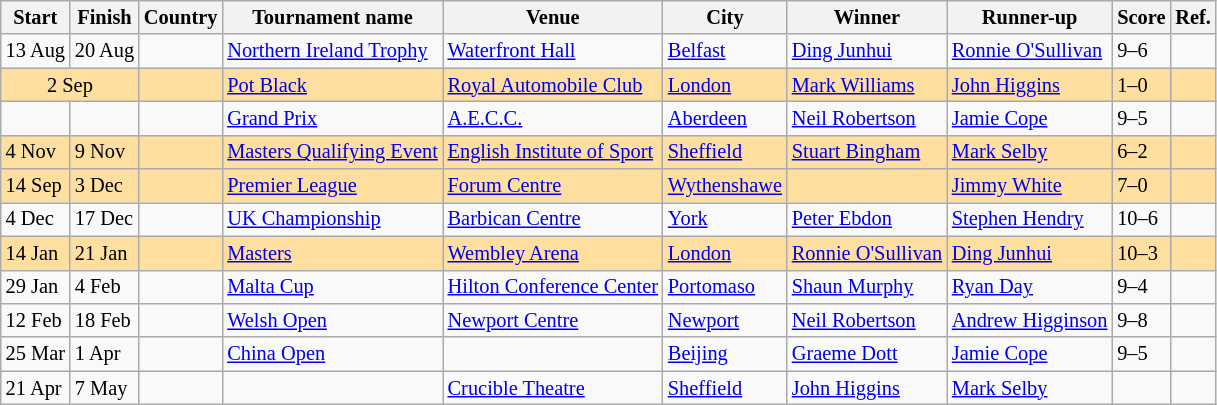<table class="wikitable sortable" style="font-size: 85%">
<tr>
<th>Start</th>
<th>Finish</th>
<th>Country</th>
<th>Tournament name</th>
<th>Venue</th>
<th>City</th>
<th>Winner</th>
<th>Runner-up</th>
<th>Score</th>
<th>Ref.</th>
</tr>
<tr>
<td>13 Aug</td>
<td>20 Aug</td>
<td></td>
<td><a href='#'>Northern Ireland Trophy</a></td>
<td><a href='#'>Waterfront Hall</a></td>
<td><a href='#'>Belfast</a></td>
<td> <a href='#'>Ding Junhui</a></td>
<td> <a href='#'>Ronnie O'Sullivan</a></td>
<td>9–6</td>
<td></td>
</tr>
<tr bgcolor="#ffdf9f">
<td colspan="2" align="center">2 Sep</td>
<td></td>
<td><a href='#'>Pot Black</a></td>
<td><a href='#'>Royal Automobile Club</a></td>
<td><a href='#'>London</a></td>
<td> <a href='#'>Mark Williams</a></td>
<td> <a href='#'>John Higgins</a></td>
<td>1–0</td>
<td></td>
</tr>
<tr>
<td></td>
<td></td>
<td></td>
<td><a href='#'>Grand Prix</a></td>
<td><a href='#'>A.E.C.C.</a></td>
<td><a href='#'>Aberdeen</a></td>
<td> <a href='#'>Neil Robertson</a></td>
<td> <a href='#'>Jamie Cope</a></td>
<td>9–5</td>
<td></td>
</tr>
<tr bgcolor="#ffdf9f">
<td>4 Nov</td>
<td>9 Nov</td>
<td></td>
<td><a href='#'>Masters Qualifying Event</a></td>
<td><a href='#'>English Institute of Sport</a></td>
<td><a href='#'>Sheffield</a></td>
<td> <a href='#'>Stuart Bingham</a></td>
<td> <a href='#'>Mark Selby</a></td>
<td>6–2</td>
<td></td>
</tr>
<tr bgcolor="#ffdf9f">
<td>14 Sep</td>
<td>3 Dec</td>
<td></td>
<td><a href='#'>Premier League</a></td>
<td><a href='#'>Forum Centre</a></td>
<td><a href='#'>Wythenshawe</a></td>
<td></td>
<td> <a href='#'>Jimmy White</a></td>
<td>7–0</td>
<td></td>
</tr>
<tr>
<td>4 Dec</td>
<td>17 Dec</td>
<td></td>
<td><a href='#'>UK Championship</a></td>
<td><a href='#'>Barbican Centre</a></td>
<td><a href='#'>York</a></td>
<td> <a href='#'>Peter Ebdon</a></td>
<td> <a href='#'>Stephen Hendry</a></td>
<td>10–6</td>
<td></td>
</tr>
<tr bgcolor="#ffdf9f">
<td>14 Jan</td>
<td>21 Jan</td>
<td></td>
<td><a href='#'>Masters</a></td>
<td><a href='#'>Wembley Arena</a></td>
<td><a href='#'>London</a></td>
<td> <a href='#'>Ronnie O'Sullivan</a></td>
<td> <a href='#'>Ding Junhui</a></td>
<td>10–3</td>
<td></td>
</tr>
<tr>
<td>29 Jan</td>
<td>4 Feb</td>
<td></td>
<td><a href='#'>Malta Cup</a></td>
<td><a href='#'>Hilton Conference Center</a></td>
<td><a href='#'>Portomaso</a></td>
<td> <a href='#'>Shaun Murphy</a></td>
<td> <a href='#'>Ryan Day</a></td>
<td>9–4</td>
<td></td>
</tr>
<tr>
<td>12 Feb</td>
<td>18 Feb</td>
<td></td>
<td><a href='#'>Welsh Open</a></td>
<td><a href='#'>Newport Centre</a></td>
<td><a href='#'>Newport</a></td>
<td> <a href='#'>Neil Robertson</a></td>
<td> <a href='#'>Andrew Higginson</a></td>
<td>9–8</td>
<td></td>
</tr>
<tr>
<td>25 Mar</td>
<td>1 Apr</td>
<td></td>
<td><a href='#'>China Open</a></td>
<td></td>
<td><a href='#'>Beijing</a></td>
<td> <a href='#'>Graeme Dott</a></td>
<td> <a href='#'>Jamie Cope</a></td>
<td>9–5</td>
<td></td>
</tr>
<tr>
<td>21 Apr</td>
<td>7 May</td>
<td></td>
<td></td>
<td><a href='#'>Crucible Theatre</a></td>
<td><a href='#'>Sheffield</a></td>
<td> <a href='#'>John Higgins</a></td>
<td> <a href='#'>Mark Selby</a></td>
<td></td>
<td></td>
</tr>
</table>
